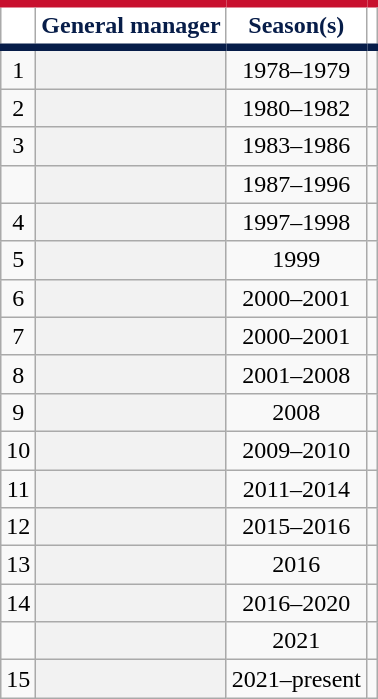<table class="wikitable sortable plainrowheaders" style="text-align:center">
<tr>
<th scope="col" style="background-color:#ffffff; border-top:#c8102e 5px solid; border-bottom:#071d49 5px solid; color:#071d49"></th>
<th scope="col" style="background-color:#ffffff; border-top:#c8102e 5px solid; border-bottom:#071d49 5px solid; color:#071d49">General manager</th>
<th scope="col" style="background-color:#ffffff; border-top:#c8102e 5px solid; border-bottom:#071d49 5px solid; color:#071d49">Season(s)</th>
<th class="unsortable" scope="col" style="background-color:#ffffff; border-top:#c8102e 5px solid; border-bottom:#071d49 5px solid; color:#071d49"></th>
</tr>
<tr>
<td>1</td>
<th scope="row" style="text-align:center"></th>
<td>1978–1979</td>
<td></td>
</tr>
<tr>
<td>2</td>
<th scope="row" style="text-align:center"></th>
<td>1980–1982</td>
<td></td>
</tr>
<tr>
<td>3</td>
<th scope="row" style="text-align:center"></th>
<td>1983–1986</td>
<td></td>
</tr>
<tr>
<td></td>
<th scope="row" style="text-align:center"></th>
<td>1987–1996</td>
<td></td>
</tr>
<tr>
<td>4</td>
<th scope="row" style="text-align:center"></th>
<td>1997–1998</td>
<td></td>
</tr>
<tr>
<td>5</td>
<th scope="row" style="text-align:center"></th>
<td>1999</td>
<td></td>
</tr>
<tr>
<td>6</td>
<th scope="row" style="text-align:center"></th>
<td>2000–2001</td>
<td></td>
</tr>
<tr>
<td>7</td>
<th scope="row" style="text-align:center"></th>
<td>2000–2001</td>
<td></td>
</tr>
<tr>
<td>8</td>
<th scope="row" style="text-align:center"></th>
<td>2001–2008</td>
<td></td>
</tr>
<tr>
<td>9</td>
<th scope="row" style="text-align:center"></th>
<td>2008</td>
<td></td>
</tr>
<tr>
<td>10</td>
<th scope="row" style="text-align:center"></th>
<td>2009–2010</td>
<td></td>
</tr>
<tr>
<td>11</td>
<th scope="row" style="text-align:center"></th>
<td>2011–2014</td>
<td></td>
</tr>
<tr>
<td>12</td>
<th scope="row" style="text-align:center"></th>
<td>2015–2016</td>
<td></td>
</tr>
<tr>
<td>13</td>
<th scope="row" style="text-align:center"></th>
<td>2016</td>
<td></td>
</tr>
<tr>
<td>14</td>
<th scope="row" style="text-align:center"></th>
<td>2016–2020</td>
<td></td>
</tr>
<tr>
<td></td>
<th scope="row" style="text-align:center"></th>
<td>2021</td>
<td></td>
</tr>
<tr>
<td>15</td>
<th scope="row" style="text-align:center"></th>
<td>2021–present</td>
<td></td>
</tr>
</table>
